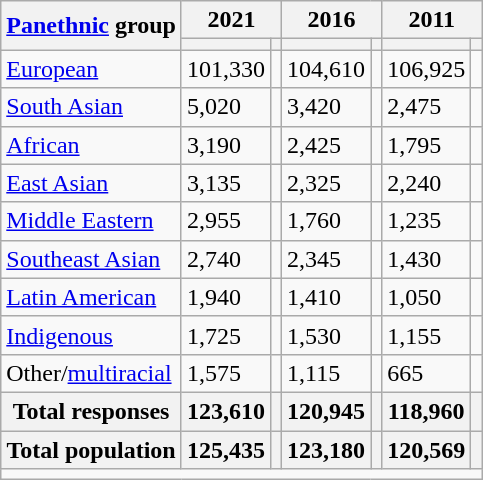<table class="wikitable collapsible sortable">
<tr>
<th rowspan="2"><a href='#'>Panethnic</a> group</th>
<th colspan="2">2021</th>
<th colspan="2">2016</th>
<th colspan="2">2011</th>
</tr>
<tr>
<th><a href='#'></a></th>
<th></th>
<th></th>
<th></th>
<th></th>
<th></th>
</tr>
<tr>
<td><a href='#'>European</a></td>
<td>101,330</td>
<td></td>
<td>104,610</td>
<td></td>
<td>106,925</td>
<td></td>
</tr>
<tr>
<td><a href='#'>South Asian</a></td>
<td>5,020</td>
<td></td>
<td>3,420</td>
<td></td>
<td>2,475</td>
<td></td>
</tr>
<tr>
<td><a href='#'>African</a></td>
<td>3,190</td>
<td></td>
<td>2,425</td>
<td></td>
<td>1,795</td>
<td></td>
</tr>
<tr>
<td><a href='#'>East Asian</a></td>
<td>3,135</td>
<td></td>
<td>2,325</td>
<td></td>
<td>2,240</td>
<td></td>
</tr>
<tr>
<td><a href='#'>Middle Eastern</a></td>
<td>2,955</td>
<td></td>
<td>1,760</td>
<td></td>
<td>1,235</td>
<td></td>
</tr>
<tr>
<td><a href='#'>Southeast Asian</a></td>
<td>2,740</td>
<td></td>
<td>2,345</td>
<td></td>
<td>1,430</td>
<td></td>
</tr>
<tr>
<td><a href='#'>Latin American</a></td>
<td>1,940</td>
<td></td>
<td>1,410</td>
<td></td>
<td>1,050</td>
<td></td>
</tr>
<tr>
<td><a href='#'>Indigenous</a></td>
<td>1,725</td>
<td></td>
<td>1,530</td>
<td></td>
<td>1,155</td>
<td></td>
</tr>
<tr>
<td>Other/<a href='#'>multiracial</a></td>
<td>1,575</td>
<td></td>
<td>1,115</td>
<td></td>
<td>665</td>
<td></td>
</tr>
<tr>
<th>Total responses</th>
<th>123,610</th>
<th></th>
<th>120,945</th>
<th></th>
<th>118,960</th>
<th></th>
</tr>
<tr class="sortbottom">
<th>Total population</th>
<th>125,435</th>
<th></th>
<th>123,180</th>
<th></th>
<th>120,569</th>
<th></th>
</tr>
<tr class="sortbottom">
<td colspan="15"></td>
</tr>
</table>
